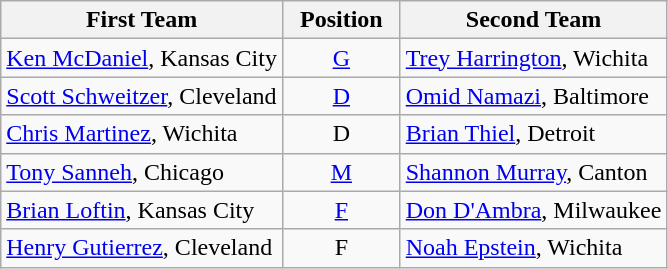<table class="wikitable">
<tr>
<th>First Team</th>
<th>  Position  </th>
<th>Second Team</th>
</tr>
<tr>
<td><a href='#'>Ken McDaniel</a>, Kansas City</td>
<td align=center><a href='#'>G</a></td>
<td><a href='#'>Trey Harrington</a>, Wichita</td>
</tr>
<tr>
<td><a href='#'>Scott Schweitzer</a>, Cleveland</td>
<td align=center><a href='#'>D</a></td>
<td><a href='#'>Omid Namazi</a>, Baltimore</td>
</tr>
<tr>
<td><a href='#'>Chris Martinez</a>, Wichita</td>
<td align=center>D</td>
<td><a href='#'>Brian Thiel</a>, Detroit</td>
</tr>
<tr>
<td><a href='#'>Tony Sanneh</a>, Chicago</td>
<td align=center><a href='#'>M</a></td>
<td><a href='#'>Shannon Murray</a>, Canton</td>
</tr>
<tr>
<td><a href='#'>Brian Loftin</a>, Kansas City</td>
<td align=center><a href='#'>F</a></td>
<td><a href='#'>Don D'Ambra</a>, Milwaukee</td>
</tr>
<tr>
<td><a href='#'>Henry Gutierrez</a>, Cleveland</td>
<td align=center>F</td>
<td><a href='#'>Noah Epstein</a>, Wichita</td>
</tr>
</table>
